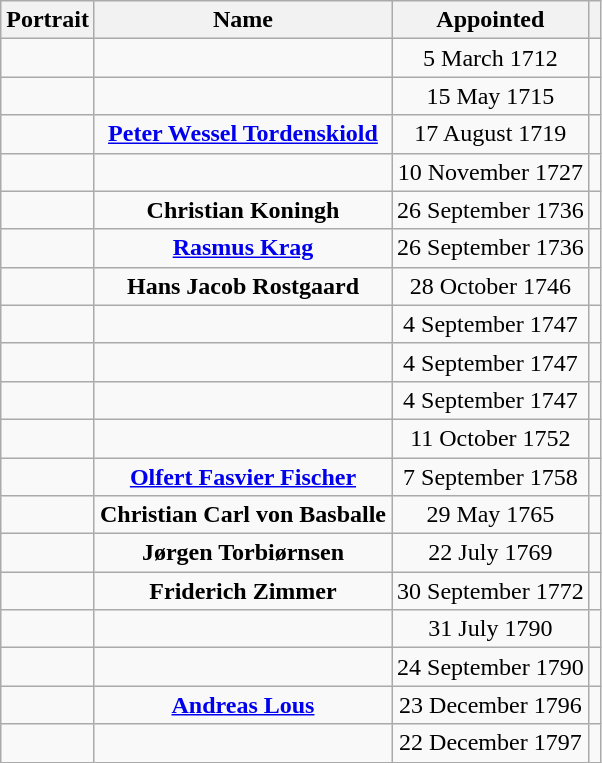<table class="wikitable" style="text-align:center">
<tr>
<th>Portrait</th>
<th>Name<br></th>
<th>Appointed</th>
<th></th>
</tr>
<tr>
<td></td>
<td><strong></strong><br></td>
<td>5 March 1712</td>
<td></td>
</tr>
<tr>
<td></td>
<td><strong></strong><br></td>
<td>15 May 1715</td>
<td></td>
</tr>
<tr>
<td></td>
<td><strong><a href='#'>Peter Wessel Tordenskiold</a></strong><br></td>
<td>17 August 1719</td>
<td></td>
</tr>
<tr>
<td></td>
<td><strong></strong><br></td>
<td>10 November 1727</td>
<td></td>
</tr>
<tr>
<td></td>
<td><strong>Christian Koningh</strong><br></td>
<td>26 September 1736</td>
<td></td>
</tr>
<tr>
<td></td>
<td><strong><a href='#'>Rasmus Krag</a></strong><br></td>
<td>26 September 1736</td>
<td></td>
</tr>
<tr>
<td></td>
<td><strong>Hans Jacob Rostgaard</strong><br></td>
<td>28 October 1746</td>
<td></td>
</tr>
<tr>
<td></td>
<td><strong></strong><br></td>
<td>4 September 1747<br></td>
<td></td>
</tr>
<tr>
<td></td>
<td><strong></strong><br></td>
<td>4 September 1747<br></td>
<td></td>
</tr>
<tr>
<td></td>
<td><strong></strong><br></td>
<td>4 September 1747</td>
<td></td>
</tr>
<tr>
<td></td>
<td><strong></strong><br></td>
<td>11 October 1752</td>
<td></td>
</tr>
<tr>
<td></td>
<td><strong><a href='#'>Olfert Fasvier Fischer</a></strong><br></td>
<td>7 September 1758</td>
<td></td>
</tr>
<tr>
<td></td>
<td><strong>Christian Carl von Basballe</strong><br></td>
<td>29 May 1765</td>
<td></td>
</tr>
<tr>
<td></td>
<td><strong>Jørgen Torbiørnsen</strong><br></td>
<td>22 July 1769</td>
<td></td>
</tr>
<tr>
<td></td>
<td><strong>Friderich Zimmer</strong><br></td>
<td>30 September 1772</td>
<td></td>
</tr>
<tr>
<td></td>
<td><strong></strong><br></td>
<td>31 July 1790</td>
<td></td>
</tr>
<tr>
<td></td>
<td><strong></strong><br></td>
<td>24 September 1790</td>
<td></td>
</tr>
<tr>
<td></td>
<td><strong><a href='#'>Andreas Lous</a></strong><br></td>
<td>23 December 1796<br></td>
<td></td>
</tr>
<tr>
<td></td>
<td><strong></strong><br></td>
<td>22 December 1797<br></td>
<td></td>
</tr>
</table>
